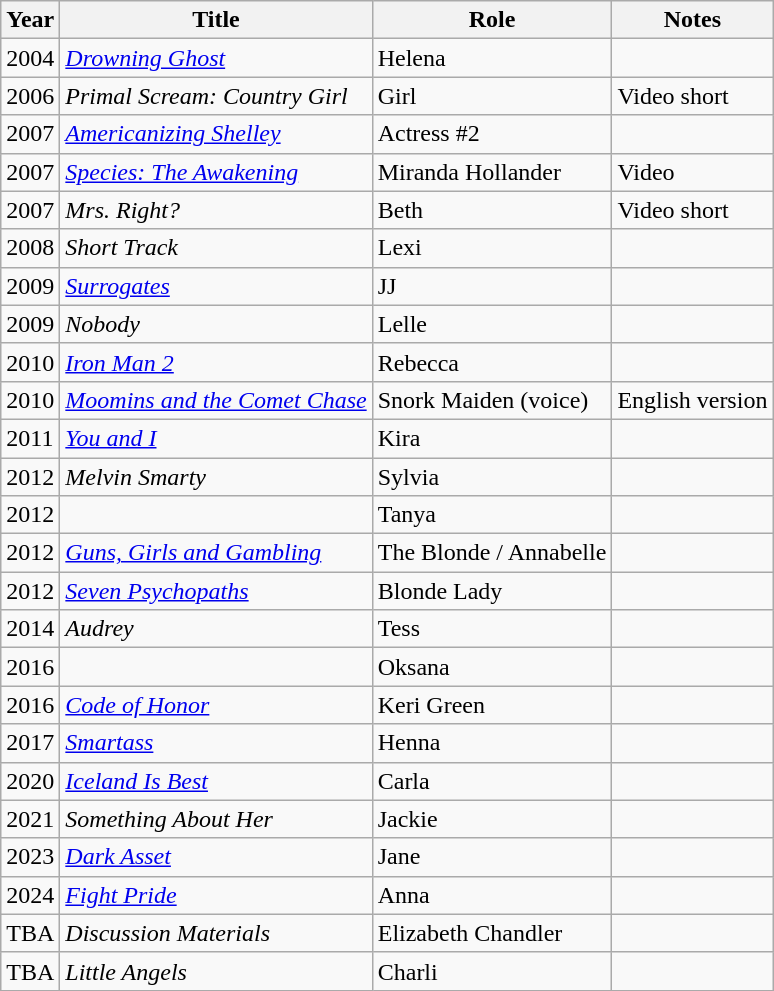<table class="wikitable sortable">
<tr>
<th>Year</th>
<th>Title</th>
<th>Role</th>
<th class="unsortable">Notes</th>
</tr>
<tr>
<td>2004</td>
<td><em><a href='#'>Drowning Ghost</a></em></td>
<td>Helena</td>
<td></td>
</tr>
<tr>
<td>2006</td>
<td><em>Primal Scream: Country Girl</em></td>
<td>Girl</td>
<td>Video short</td>
</tr>
<tr>
<td>2007</td>
<td><em><a href='#'>Americanizing Shelley</a></em></td>
<td>Actress #2</td>
<td></td>
</tr>
<tr>
<td>2007</td>
<td><em><a href='#'>Species: The Awakening</a></em></td>
<td>Miranda Hollander</td>
<td>Video</td>
</tr>
<tr>
<td>2007</td>
<td><em>Mrs. Right?</em></td>
<td>Beth</td>
<td>Video short</td>
</tr>
<tr>
<td>2008</td>
<td><em>Short Track</em></td>
<td>Lexi</td>
<td></td>
</tr>
<tr>
<td>2009</td>
<td><em><a href='#'>Surrogates</a></em></td>
<td>JJ</td>
<td></td>
</tr>
<tr>
<td>2009</td>
<td><em>Nobody</em></td>
<td>Lelle</td>
<td></td>
</tr>
<tr>
<td>2010</td>
<td><em><a href='#'>Iron Man 2</a></em></td>
<td>Rebecca</td>
<td></td>
</tr>
<tr>
<td>2010</td>
<td><em><a href='#'>Moomins and the Comet Chase</a></em></td>
<td>Snork Maiden (voice)</td>
<td>English version</td>
</tr>
<tr>
<td>2011</td>
<td><em><a href='#'>You and I</a></em></td>
<td>Kira</td>
<td></td>
</tr>
<tr>
<td>2012</td>
<td><em>Melvin Smarty</em></td>
<td>Sylvia</td>
<td></td>
</tr>
<tr>
<td>2012</td>
<td><em></em></td>
<td>Tanya</td>
<td></td>
</tr>
<tr>
<td>2012</td>
<td><em><a href='#'>Guns, Girls and Gambling</a></em></td>
<td>The Blonde / Annabelle</td>
<td></td>
</tr>
<tr>
<td>2012</td>
<td><em><a href='#'>Seven Psychopaths</a></em></td>
<td>Blonde Lady</td>
<td></td>
</tr>
<tr>
<td>2014</td>
<td><em>Audrey</em></td>
<td>Tess</td>
<td></td>
</tr>
<tr>
<td>2016</td>
<td><em></em></td>
<td>Oksana</td>
<td></td>
</tr>
<tr>
<td>2016</td>
<td><em><a href='#'>Code of Honor</a></em></td>
<td>Keri Green</td>
<td></td>
</tr>
<tr>
<td>2017</td>
<td><em><a href='#'>Smartass</a></em></td>
<td>Henna</td>
<td></td>
</tr>
<tr>
<td>2020</td>
<td><em><a href='#'>Iceland Is Best</a></em></td>
<td>Carla</td>
<td></td>
</tr>
<tr>
<td>2021</td>
<td><em>Something About Her</em></td>
<td>Jackie</td>
<td></td>
</tr>
<tr>
<td>2023</td>
<td><em><a href='#'>Dark Asset</a></em></td>
<td>Jane</td>
<td></td>
</tr>
<tr>
<td>2024</td>
<td><em><a href='#'>Fight Pride</a></em></td>
<td>Anna</td>
<td></td>
</tr>
<tr>
<td>TBA</td>
<td><em>Discussion Materials</em></td>
<td>Elizabeth Chandler</td>
<td></td>
</tr>
<tr>
<td>TBA</td>
<td><em>Little Angels</em></td>
<td>Charli</td>
<td></td>
</tr>
</table>
